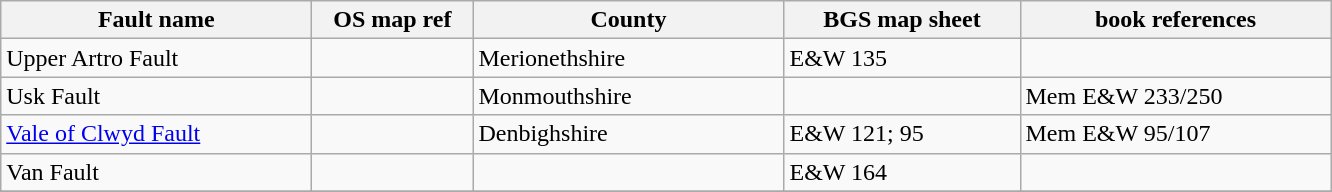<table class="wikitable">
<tr>
<th width="200pt">Fault name</th>
<th width="100pt">OS map ref</th>
<th width="200pt">County</th>
<th width="150pt">BGS map sheet</th>
<th width="200pt">book references</th>
</tr>
<tr>
<td>Upper Artro Fault</td>
<td></td>
<td>Merionethshire</td>
<td>E&W 135</td>
<td></td>
</tr>
<tr>
<td>Usk Fault</td>
<td></td>
<td>Monmouthshire</td>
<td></td>
<td>Mem E&W 233/250</td>
</tr>
<tr>
<td><a href='#'>Vale of Clwyd Fault</a></td>
<td></td>
<td>Denbighshire</td>
<td>E&W 121; 95</td>
<td>Mem E&W 95/107</td>
</tr>
<tr>
<td>Van Fault</td>
<td></td>
<td></td>
<td>E&W 164</td>
<td></td>
</tr>
<tr>
</tr>
</table>
